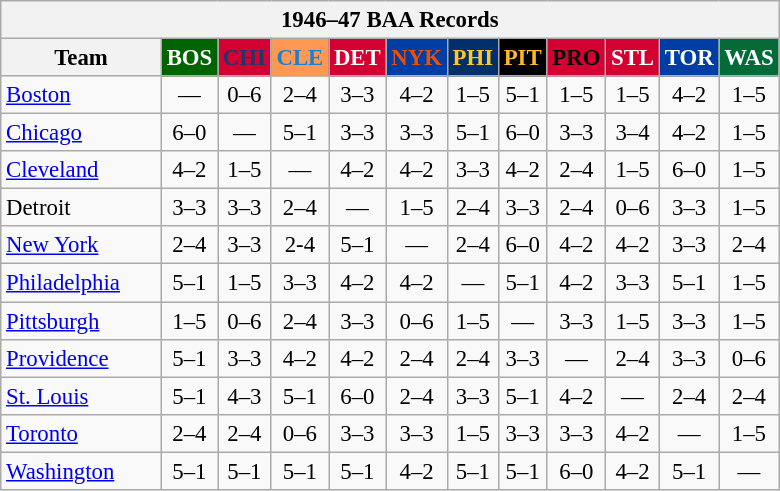<table class="wikitable" style="font-size:95%; text-align:center;">
<tr>
<th colspan=12>1946–47 BAA Records</th>
</tr>
<tr>
<th width=100>Team</th>
<th style="background:#006400;color:#FFFFFF;width=35">BOS</th>
<th style="background:#D50032;color:#22356A;width=35">CHI</th>
<th style="background:#FF9853;color:#1B81CE;width=35">CLE</th>
<th style="background:#D40032;color:#FFFFFF;width=35">DET</th>
<th style="background:#003EA4;color:#E85109;width=35">NYK</th>
<th style="background:#002F6C;color:#FFC72C;width=35">PHI</th>
<th style="background:#000000;color:#FDB827;width=35">PIT</th>
<th style="background:#D40032;color:#000000;width=35">PRO</th>
<th style="background:#D40032;color:#FFFFFF;width=35">STL</th>
<th style="background:#003EA4;color:#FFFFFF;width=35">TOR</th>
<th style="background:#046B38;color:#FFFFFF;width=35">WAS</th>
</tr>
<tr>
<td style="text-align:left;"><a href='#'>Boston</a></td>
<td>—</td>
<td>0–6</td>
<td>2–4</td>
<td>3–3</td>
<td>4–2</td>
<td>1–5</td>
<td>5–1</td>
<td>1–5</td>
<td>1–5</td>
<td>4–2</td>
<td>1–5</td>
</tr>
<tr>
<td style="text-align:left;"><a href='#'>Chicago</a></td>
<td>6–0</td>
<td>—</td>
<td>5–1</td>
<td>3–3</td>
<td>3–3</td>
<td>5–1</td>
<td>6–0</td>
<td>3–3</td>
<td>3–4</td>
<td>4–2</td>
<td>1–5</td>
</tr>
<tr>
<td style="text-align:left;"><a href='#'>Cleveland</a></td>
<td>4–2</td>
<td>1–5</td>
<td>—</td>
<td>4–2</td>
<td>4–2</td>
<td>3–3</td>
<td>4–2</td>
<td>2–4</td>
<td>1–5</td>
<td>6–0</td>
<td>1–5</td>
</tr>
<tr>
<td style="text-align:left;">Detroit</td>
<td>3–3</td>
<td>3–3</td>
<td>2–4</td>
<td>—</td>
<td>1–5</td>
<td>2–4</td>
<td>3–3</td>
<td>2–4</td>
<td>0–6</td>
<td>3–3</td>
<td>1–5</td>
</tr>
<tr>
<td style="text-align:left;"><a href='#'>New York</a></td>
<td>2–4</td>
<td>3–3</td>
<td>2-4</td>
<td>5–1</td>
<td>—</td>
<td>2–4</td>
<td>6–0</td>
<td>4–2</td>
<td>4–2</td>
<td>3–3</td>
<td>2–4</td>
</tr>
<tr>
<td style="text-align:left;"><a href='#'>Philadelphia</a></td>
<td>5–1</td>
<td>1–5</td>
<td>3–3</td>
<td>4–2</td>
<td>4–2</td>
<td>—</td>
<td>5–1</td>
<td>4–2</td>
<td>3–3</td>
<td>5–1</td>
<td>1–5</td>
</tr>
<tr>
<td style="text-align:left;"><a href='#'>Pittsburgh</a></td>
<td>1–5</td>
<td>0–6</td>
<td>2–4</td>
<td>3–3</td>
<td>0–6</td>
<td>1–5</td>
<td>—</td>
<td>3–3</td>
<td>1–5</td>
<td>3–3</td>
<td>1–5</td>
</tr>
<tr>
<td style="text-align:left;"><a href='#'>Providence</a></td>
<td>5–1</td>
<td>3–3</td>
<td>4–2</td>
<td>4–2</td>
<td>2–4</td>
<td>2–4</td>
<td>3–3</td>
<td>—</td>
<td>2–4</td>
<td>3–3</td>
<td>0–6</td>
</tr>
<tr>
<td style="text-align:left;"><a href='#'>St. Louis</a></td>
<td>5–1</td>
<td>4–3</td>
<td>5–1</td>
<td>6–0</td>
<td>2–4</td>
<td>3–3</td>
<td>5–1</td>
<td>4–2</td>
<td>—</td>
<td>2–4</td>
<td>2–4</td>
</tr>
<tr>
<td style="text-align:left;"><a href='#'>Toronto</a></td>
<td>2–4</td>
<td>2–4</td>
<td>0–6</td>
<td>3–3</td>
<td>3–3</td>
<td>1–5</td>
<td>3–3</td>
<td>3–3</td>
<td>4–2</td>
<td>—</td>
<td>1–5</td>
</tr>
<tr>
<td style="text-align:left;"><a href='#'>Washington</a></td>
<td>5–1</td>
<td>5–1</td>
<td>5–1</td>
<td>5–1</td>
<td>4–2</td>
<td>5–1</td>
<td>5–1</td>
<td>6–0</td>
<td>4–2</td>
<td>5–1</td>
<td>—</td>
</tr>
</table>
